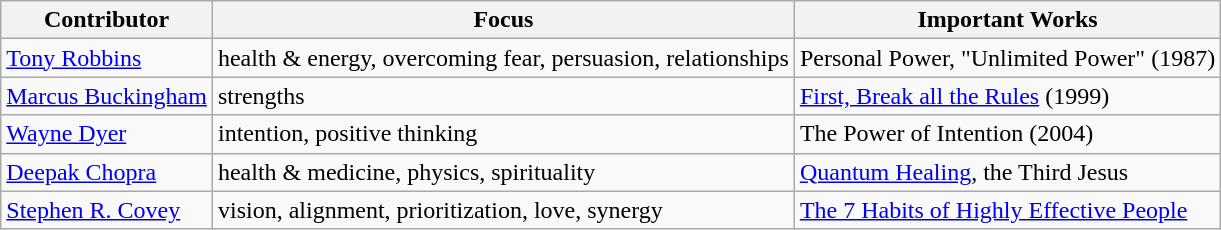<table class="wikitable" border="1">
<tr>
<th>Contributor</th>
<th>Focus</th>
<th>Important Works</th>
</tr>
<tr>
<td><a href='#'>Tony Robbins</a></td>
<td>health & energy, overcoming fear, persuasion, relationships</td>
<td>Personal Power,  "Unlimited Power" (1987)</td>
</tr>
<tr>
<td><a href='#'>Marcus Buckingham</a></td>
<td>strengths</td>
<td><a href='#'>First, Break all the Rules</a> (1999)</td>
</tr>
<tr>
<td><a href='#'>Wayne Dyer</a></td>
<td>intention, positive thinking</td>
<td>The Power of Intention (2004)</td>
</tr>
<tr>
<td><a href='#'>Deepak Chopra</a></td>
<td>health & medicine, physics, spirituality</td>
<td><a href='#'>Quantum Healing</a>, the Third Jesus</td>
</tr>
<tr>
<td><a href='#'>Stephen R. Covey</a></td>
<td>vision, alignment, prioritization, love, synergy</td>
<td><a href='#'>The 7 Habits of Highly Effective People</a></td>
</tr>
</table>
